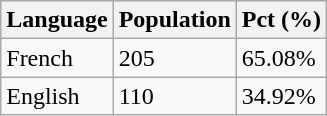<table class="wikitable">
<tr>
<th>Language</th>
<th>Population</th>
<th>Pct (%)</th>
</tr>
<tr>
<td>French</td>
<td>205</td>
<td>65.08%</td>
</tr>
<tr>
<td>English</td>
<td>110</td>
<td>34.92%</td>
</tr>
</table>
